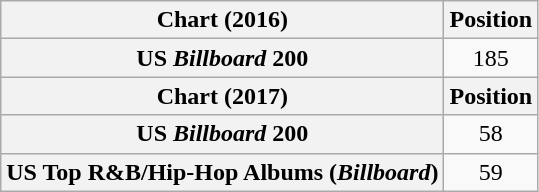<table class="wikitable plainrowheaders" style="text-align:center">
<tr>
<th scope="col">Chart (2016)</th>
<th scope="col">Position</th>
</tr>
<tr>
<th scope="row">US <em>Billboard</em> 200</th>
<td>185</td>
</tr>
<tr>
<th scope="col">Chart (2017)</th>
<th scope="col">Position</th>
</tr>
<tr>
<th scope="row">US <em>Billboard</em> 200</th>
<td>58</td>
</tr>
<tr>
<th scope="row">US Top R&B/Hip-Hop Albums (<em>Billboard</em>)</th>
<td>59</td>
</tr>
</table>
